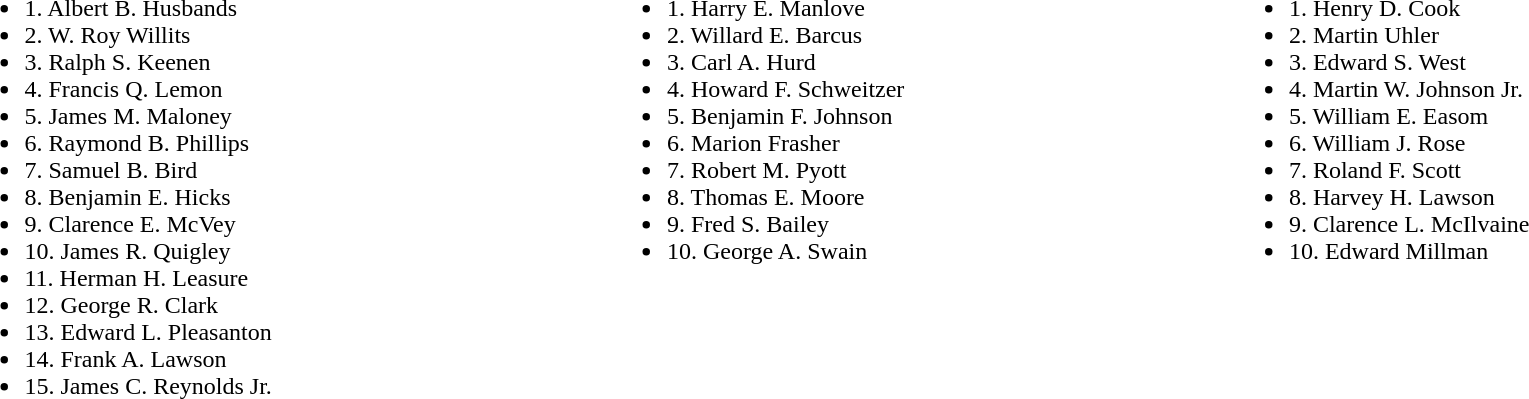<table width=100%>
<tr valign=top>
<td><br><ul><li>1. Albert B. Husbands</li><li>2. W. Roy Willits</li><li>3. Ralph S. Keenen</li><li>4. Francis Q. Lemon</li><li>5. James M. Maloney</li><li>6. Raymond B. Phillips</li><li>7. Samuel B. Bird</li><li>8. Benjamin E. Hicks</li><li>9. Clarence E. McVey</li><li>10. James R. Quigley</li><li>11. Herman H. Leasure</li><li>12. George R. Clark</li><li>13. Edward L. Pleasanton</li><li>14. Frank A. Lawson</li><li>15. James C. Reynolds Jr.</li></ul></td>
<td><br><ul><li>1. Harry E. Manlove</li><li>2. Willard E. Barcus</li><li>3. Carl A. Hurd</li><li>4. Howard F. Schweitzer</li><li>5. Benjamin F. Johnson</li><li>6. Marion Frasher</li><li>7. Robert M. Pyott</li><li>8. Thomas E. Moore</li><li>9. Fred S. Bailey</li><li>10. George A. Swain</li></ul></td>
<td><br><ul><li>1. Henry D. Cook</li><li>2. Martin Uhler</li><li>3. Edward S. West</li><li>4. Martin W. Johnson Jr.</li><li>5. William E. Easom</li><li>6. William J. Rose</li><li>7. Roland F. Scott</li><li>8. Harvey H. Lawson</li><li>9. Clarence L. McIlvaine</li><li>10. Edward Millman</li></ul></td>
</tr>
</table>
